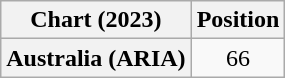<table class="wikitable sortable plainrowheaders" style="text-align:center">
<tr>
<th scope="col">Chart (2023)</th>
<th scope="col">Position</th>
</tr>
<tr>
<th scope="row">Australia (ARIA)</th>
<td>66</td>
</tr>
</table>
